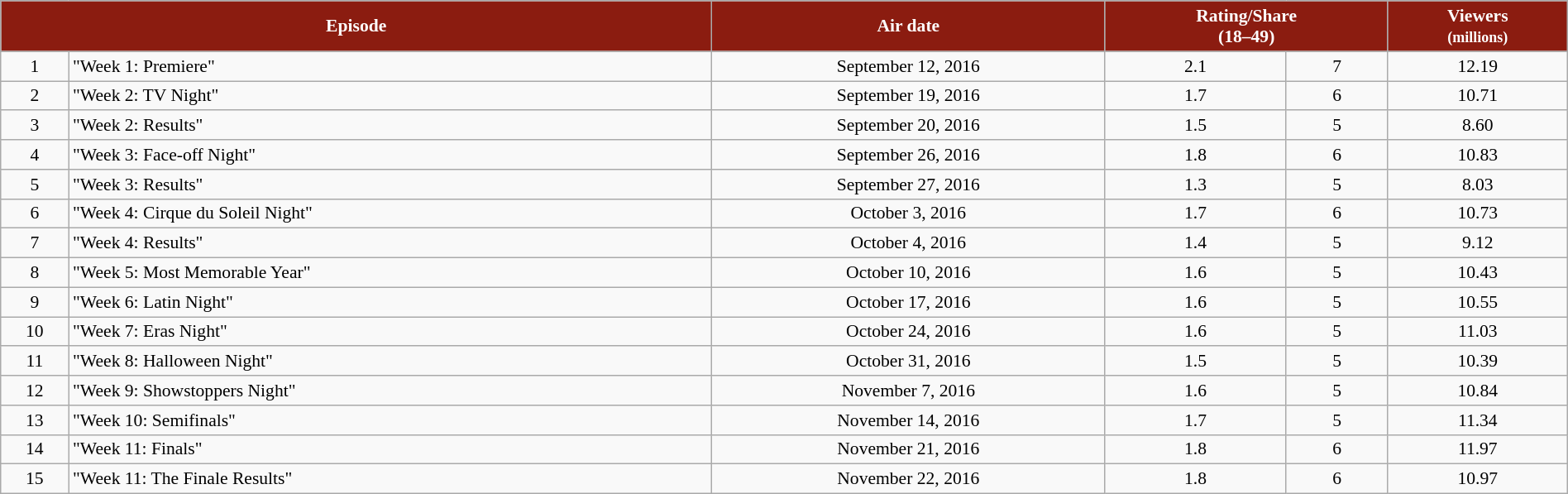<table class="wikitable" style="text-align:center; font-size:90%; width: 100%">
<tr>
<th style="background:#8b1c10; color:white;" colspan="2">Episode</th>
<th style="background:#8b1c10; color:white;">Air date</th>
<th style="background:#8b1c10; color:white;" colspan="2">Rating/Share<br>(18–49)</th>
<th style="background:#8b1c10; color:white;">Viewers<br><small>(millions)</small></th>
</tr>
<tr>
<td>1</td>
<td style="text-align:left;">"Week 1: Premiere"</td>
<td>September 12, 2016</td>
<td>2.1</td>
<td>7</td>
<td>12.19</td>
</tr>
<tr>
<td>2</td>
<td style="text-align:left;">"Week 2: TV Night"</td>
<td>September 19, 2016</td>
<td>1.7</td>
<td>6</td>
<td>10.71</td>
</tr>
<tr>
<td>3</td>
<td style="text-align:left;">"Week 2: Results"</td>
<td>September 20, 2016</td>
<td>1.5</td>
<td>5</td>
<td>8.60</td>
</tr>
<tr>
<td>4</td>
<td style="text-align:left;">"Week 3: Face-off Night"</td>
<td>September 26, 2016</td>
<td>1.8</td>
<td>6</td>
<td>10.83</td>
</tr>
<tr>
<td>5</td>
<td style="text-align:left;">"Week 3: Results"</td>
<td>September 27, 2016</td>
<td>1.3</td>
<td>5</td>
<td>8.03</td>
</tr>
<tr>
<td>6</td>
<td style="text-align:left;">"Week 4: Cirque du Soleil Night"</td>
<td>October 3, 2016</td>
<td>1.7</td>
<td>6</td>
<td>10.73</td>
</tr>
<tr>
<td>7</td>
<td style="text-align:left;">"Week 4: Results"</td>
<td>October 4, 2016</td>
<td>1.4</td>
<td>5</td>
<td>9.12</td>
</tr>
<tr>
<td>8</td>
<td style="text-align:left;">"Week 5: Most Memorable Year"</td>
<td>October 10, 2016</td>
<td>1.6</td>
<td>5</td>
<td>10.43</td>
</tr>
<tr>
<td>9</td>
<td style="text-align:left;">"Week 6: Latin Night"</td>
<td>October 17, 2016</td>
<td>1.6</td>
<td>5</td>
<td>10.55</td>
</tr>
<tr>
<td>10</td>
<td style="text-align:left;">"Week 7: Eras Night"</td>
<td>October 24, 2016</td>
<td>1.6</td>
<td>5</td>
<td>11.03</td>
</tr>
<tr>
<td>11</td>
<td style="text-align:left;">"Week 8: Halloween Night"</td>
<td>October 31, 2016</td>
<td>1.5</td>
<td>5</td>
<td>10.39</td>
</tr>
<tr>
<td>12</td>
<td style="text-align:left;">"Week 9: Showstoppers Night"</td>
<td>November 7, 2016</td>
<td>1.6</td>
<td>5</td>
<td>10.84</td>
</tr>
<tr>
<td>13</td>
<td style="text-align:left;">"Week 10: Semifinals"</td>
<td>November 14, 2016</td>
<td>1.7</td>
<td>5</td>
<td>11.34</td>
</tr>
<tr>
<td>14</td>
<td style="text-align:left;">"Week 11: Finals"</td>
<td>November 21, 2016</td>
<td>1.8</td>
<td>6</td>
<td>11.97</td>
</tr>
<tr>
<td>15</td>
<td style="text-align:left;">"Week 11: The Finale Results"</td>
<td>November 22, 2016</td>
<td>1.8</td>
<td>6</td>
<td>10.97</td>
</tr>
</table>
